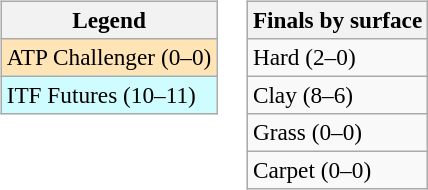<table>
<tr valign=top>
<td><br><table class=wikitable style=font-size:97%>
<tr>
<th>Legend</th>
</tr>
<tr bgcolor=moccasin>
<td>ATP Challenger (0–0)</td>
</tr>
<tr bgcolor=cffcff>
<td>ITF Futures (10–11)</td>
</tr>
</table>
</td>
<td><br><table class=wikitable style=font-size:97%>
<tr>
<th>Finals by surface</th>
</tr>
<tr>
<td>Hard (2–0)</td>
</tr>
<tr>
<td>Clay (8–6)</td>
</tr>
<tr>
<td>Grass (0–0)</td>
</tr>
<tr>
<td>Carpet (0–0)</td>
</tr>
</table>
</td>
</tr>
</table>
